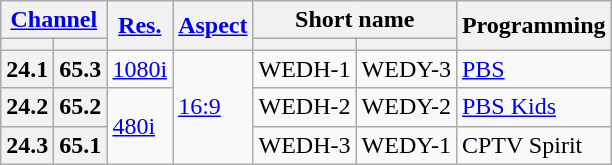<table class=wikitable>
<tr>
<th scope = "col" colspan="2"><a href='#'>Channel</a></th>
<th scope = "col" rowspan="2"><a href='#'>Res.</a></th>
<th scope = "col" rowspan="2"><a href='#'>Aspect</a></th>
<th scope = "col" colspan="2">Short name</th>
<th scope = "col" rowspan="2">Programming</th>
</tr>
<tr>
<th scope = "col"></th>
<th></th>
<th scope = "col"></th>
<th></th>
</tr>
<tr>
<th scope = "row">24.1</th>
<th>65.3</th>
<td><a href='#'>1080i</a></td>
<td rowspan=3><a href='#'>16:9</a></td>
<td>WEDH-1</td>
<td>WEDY-3</td>
<td><a href='#'>PBS</a></td>
</tr>
<tr>
<th scope = "row">24.2</th>
<th>65.2</th>
<td rowspan=2><a href='#'>480i</a></td>
<td>WEDH-2</td>
<td>WEDY-2</td>
<td><a href='#'>PBS Kids</a></td>
</tr>
<tr>
<th scope = "row">24.3</th>
<th>65.1</th>
<td>WEDH-3</td>
<td>WEDY-1</td>
<td>CPTV Spirit</td>
</tr>
</table>
